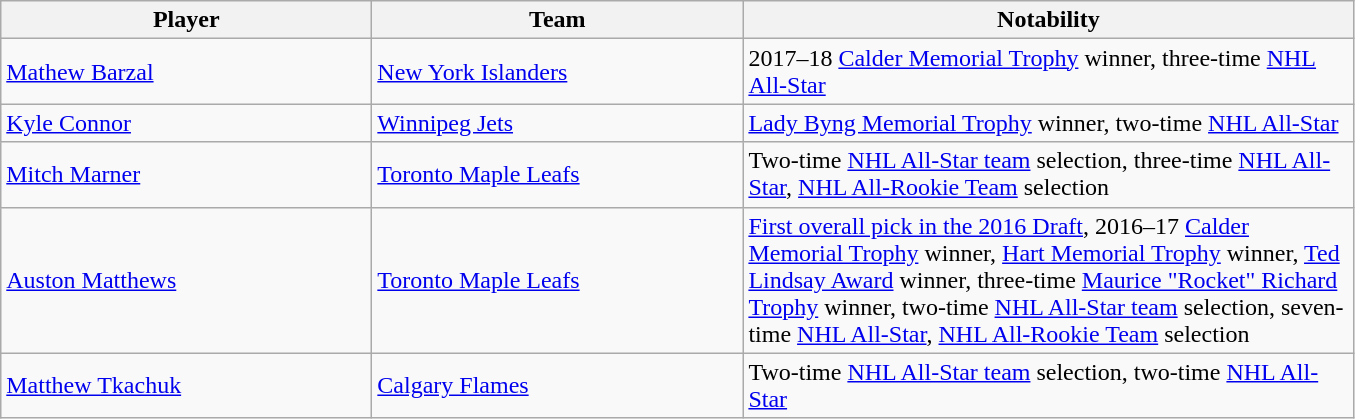<table class="wikitable">
<tr>
<th style="width:15em">Player</th>
<th style="width:15em">Team</th>
<th style="width:25em">Notability</th>
</tr>
<tr>
<td><a href='#'>Mathew Barzal</a></td>
<td><a href='#'>New York Islanders</a></td>
<td>2017–18 <a href='#'>Calder Memorial Trophy</a> winner, three-time <a href='#'>NHL All-Star</a></td>
</tr>
<tr>
<td><a href='#'>Kyle Connor</a></td>
<td><a href='#'>Winnipeg Jets</a></td>
<td><a href='#'>Lady Byng Memorial Trophy</a> winner, two-time <a href='#'>NHL All-Star</a></td>
</tr>
<tr>
<td><a href='#'>Mitch Marner</a></td>
<td><a href='#'>Toronto Maple Leafs</a></td>
<td>Two-time <a href='#'>NHL All-Star team</a> selection, three-time <a href='#'>NHL All-Star</a>, <a href='#'>NHL All-Rookie Team</a> selection</td>
</tr>
<tr>
<td><a href='#'>Auston Matthews</a></td>
<td><a href='#'>Toronto Maple Leafs</a></td>
<td><a href='#'>First overall pick in the 2016 Draft</a>, 2016–17 <a href='#'>Calder Memorial Trophy</a> winner, <a href='#'>Hart Memorial Trophy</a> winner, <a href='#'>Ted Lindsay Award</a> winner, three-time <a href='#'>Maurice "Rocket" Richard Trophy</a> winner,   two-time <a href='#'>NHL All-Star team</a> selection, seven-time <a href='#'>NHL All-Star</a>, <a href='#'>NHL All-Rookie Team</a> selection</td>
</tr>
<tr>
<td><a href='#'>Matthew Tkachuk</a></td>
<td><a href='#'>Calgary Flames</a></td>
<td>Two-time <a href='#'>NHL All-Star team</a> selection, two-time <a href='#'>NHL All-Star</a><br></td>
</tr>
</table>
